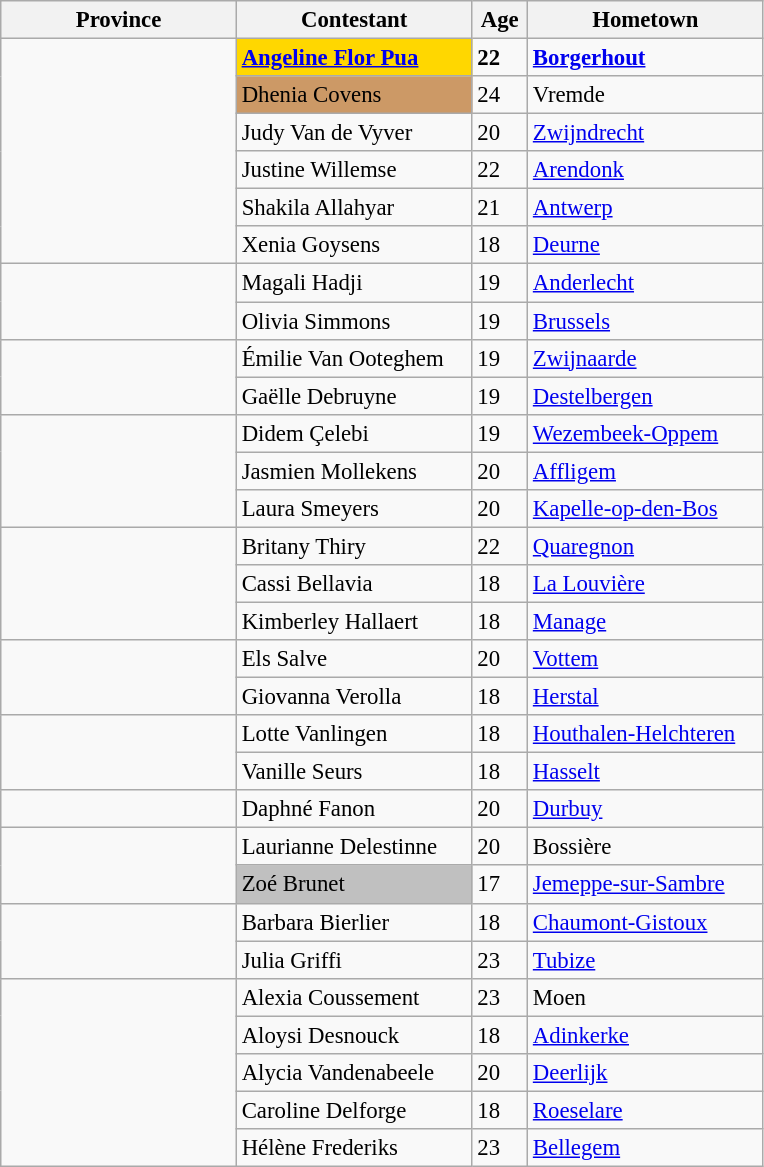<table class="wikitable sortable" style="font-size:95%;">
<tr>
<th style="width:150px;">Province</th>
<th style="width:150px;">Contestant</th>
<th width="30">Age</th>
<th style="width:150px;">Hometown</th>
</tr>
<tr>
<td rowspan=6 style="text-align:center;"><strong></strong></td>
<td bgcolor="gold"><strong><a href='#'>Angeline Flor Pua</a></strong></td>
<td><strong>22</strong></td>
<td><strong><a href='#'>Borgerhout</a></strong></td>
</tr>
<tr>
<td bgcolor=#c96>Dhenia Covens</td>
<td>24</td>
<td>Vremde</td>
</tr>
<tr>
<td>Judy Van de Vyver</td>
<td>20</td>
<td><a href='#'>Zwijndrecht</a></td>
</tr>
<tr>
<td>Justine Willemse</td>
<td>22</td>
<td><a href='#'>Arendonk</a></td>
</tr>
<tr>
<td>Shakila Allahyar</td>
<td>21</td>
<td><a href='#'>Antwerp</a></td>
</tr>
<tr>
<td>Xenia Goysens</td>
<td>18</td>
<td><a href='#'>Deurne</a></td>
</tr>
<tr>
<td rowspan=2 style="text-align:center;"><strong></strong></td>
<td>Magali Hadji</td>
<td>19</td>
<td><a href='#'>Anderlecht</a></td>
</tr>
<tr>
<td>Olivia Simmons</td>
<td>19</td>
<td><a href='#'>Brussels</a></td>
</tr>
<tr>
<td rowspan=2 style="text-align:center;"><strong></strong></td>
<td>Émilie Van Ooteghem</td>
<td>19</td>
<td><a href='#'>Zwijnaarde</a></td>
</tr>
<tr>
<td>Gaëlle Debruyne</td>
<td>19</td>
<td><a href='#'>Destelbergen</a></td>
</tr>
<tr>
<td rowspan=3 style="text-align:center;"><strong></strong></td>
<td>Didem Çelebi</td>
<td>19</td>
<td><a href='#'>Wezembeek-Oppem</a></td>
</tr>
<tr>
<td>Jasmien Mollekens</td>
<td>20</td>
<td><a href='#'>Affligem</a></td>
</tr>
<tr>
<td>Laura Smeyers</td>
<td>20</td>
<td><a href='#'>Kapelle-op-den-Bos</a></td>
</tr>
<tr>
<td rowspan=3 style="text-align:center;"><strong></strong></td>
<td>Britany Thiry</td>
<td>22</td>
<td><a href='#'>Quaregnon</a></td>
</tr>
<tr>
<td>Cassi Bellavia</td>
<td>18</td>
<td><a href='#'>La Louvière</a></td>
</tr>
<tr>
<td>Kimberley Hallaert</td>
<td>18</td>
<td><a href='#'>Manage</a></td>
</tr>
<tr>
<td rowspan=2 style="text-align:center;"><strong></strong></td>
<td>Els Salve</td>
<td>20</td>
<td><a href='#'>Vottem</a></td>
</tr>
<tr>
<td>Giovanna Verolla</td>
<td>18</td>
<td><a href='#'>Herstal</a></td>
</tr>
<tr>
<td rowspan=2 style="text-align:center;"><strong></strong></td>
<td>Lotte Vanlingen</td>
<td>18</td>
<td><a href='#'>Houthalen-Helchteren</a></td>
</tr>
<tr>
<td>Vanille Seurs</td>
<td>18</td>
<td><a href='#'>Hasselt</a></td>
</tr>
<tr>
<td style="text-align:center;"><strong></strong></td>
<td>Daphné Fanon</td>
<td>20</td>
<td><a href='#'>Durbuy</a></td>
</tr>
<tr>
<td rowspan=2 style="text-align:center;"><strong></strong></td>
<td>Laurianne Delestinne</td>
<td>20</td>
<td>Bossière</td>
</tr>
<tr>
<td bgcolor="silver">Zoé Brunet</td>
<td>17</td>
<td><a href='#'>Jemeppe-sur-Sambre</a></td>
</tr>
<tr>
<td rowspan=2 style="text-align:center;"><strong></strong></td>
<td>Barbara Bierlier</td>
<td>18</td>
<td><a href='#'>Chaumont-Gistoux</a></td>
</tr>
<tr>
<td>Julia Griffi</td>
<td>23</td>
<td><a href='#'>Tubize</a></td>
</tr>
<tr>
<td rowspan=5 style="text-align:center;"><strong></strong></td>
<td>Alexia Coussement</td>
<td>23</td>
<td>Moen</td>
</tr>
<tr>
<td>Aloysi Desnouck</td>
<td>18</td>
<td><a href='#'>Adinkerke</a></td>
</tr>
<tr>
<td>Alycia Vandenabeele</td>
<td>20</td>
<td><a href='#'>Deerlijk</a></td>
</tr>
<tr>
<td>Caroline Delforge</td>
<td>18</td>
<td><a href='#'>Roeselare</a></td>
</tr>
<tr>
<td>Hélène Frederiks</td>
<td>23</td>
<td><a href='#'>Bellegem</a></td>
</tr>
</table>
